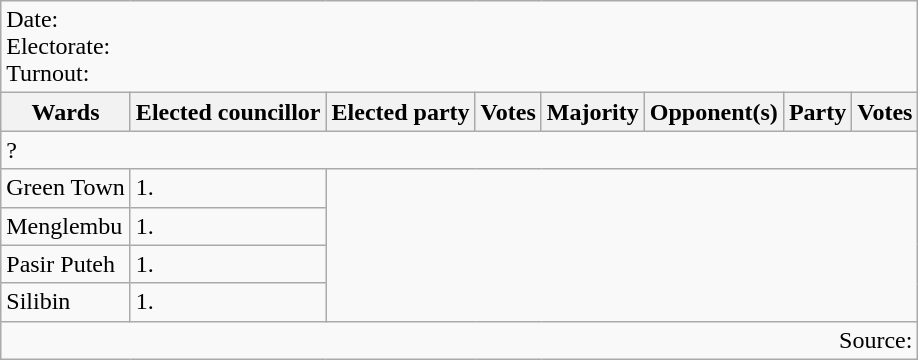<table class=wikitable>
<tr>
<td colspan=8>Date: <br>Electorate: <br>Turnout:</td>
</tr>
<tr>
<th>Wards</th>
<th>Elected councillor</th>
<th>Elected party</th>
<th>Votes</th>
<th>Majority</th>
<th>Opponent(s)</th>
<th>Party</th>
<th>Votes</th>
</tr>
<tr>
<td colspan=8>?</td>
</tr>
<tr>
<td>Green Town</td>
<td>1.</td>
</tr>
<tr>
<td>Menglembu</td>
<td>1.</td>
</tr>
<tr>
<td>Pasir Puteh</td>
<td>1.</td>
</tr>
<tr>
<td>Silibin</td>
<td>1.</td>
</tr>
<tr>
<td colspan=8 align=right>Source:</td>
</tr>
</table>
